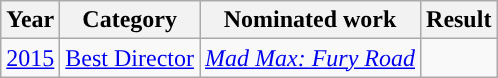<table class="wikitable">
<tr>
<th>Year</th>
<th>Category</th>
<th>Nominated work</th>
<th>Result</th>
</tr>
<tr>
<td><a href='#'>2015</a></td>
<td><a href='#'>Best Director</a></td>
<td><em><a href='#'>Mad Max: Fury Road</a></em></td>
<td></td>
</tr>
</table>
